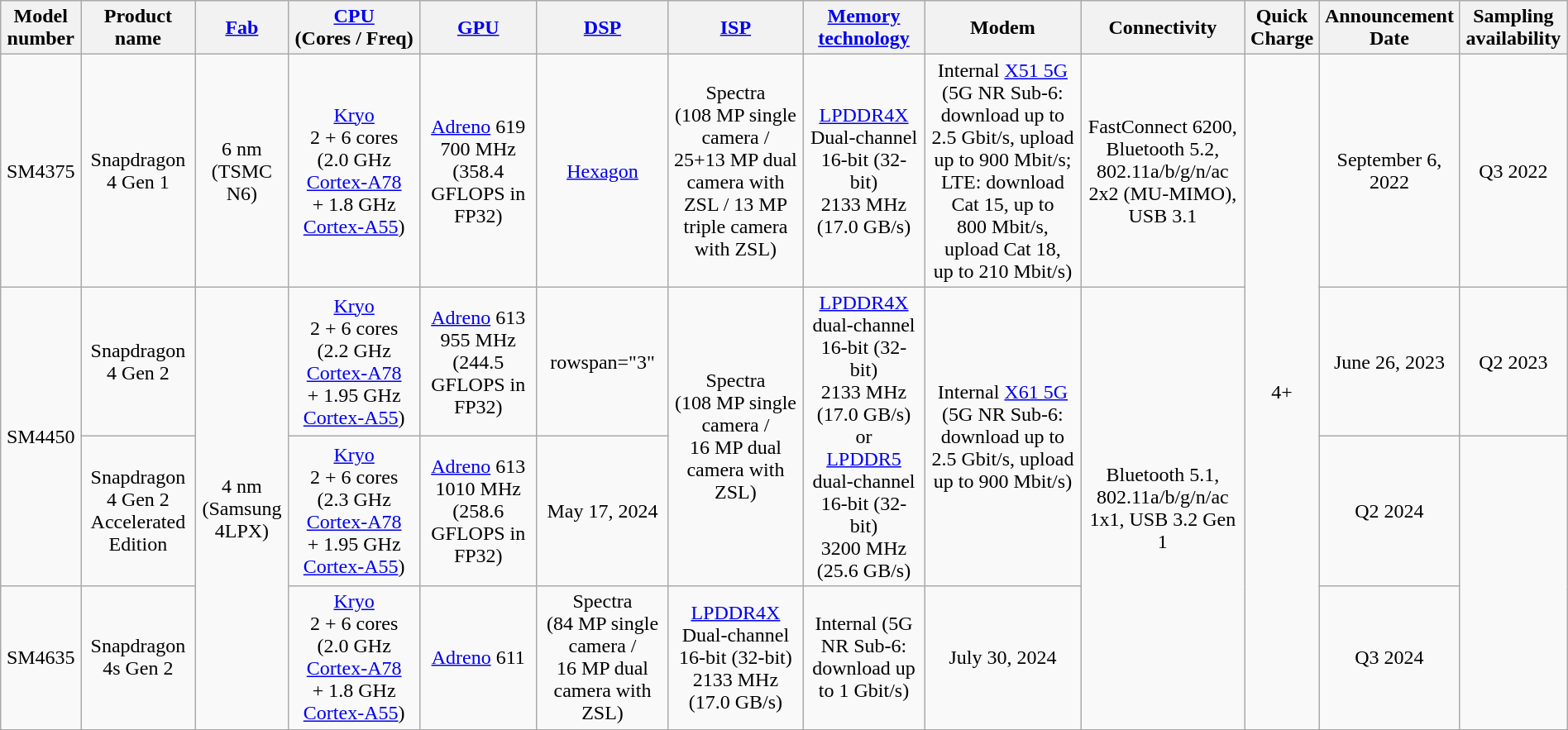<table class="wikitable sticky-header" style="width:100%; text-align:center">
<tr>
<th>Model number</th>
<th>Product name</th>
<th><a href='#'>Fab</a></th>
<th><a href='#'>CPU</a><br>(Cores / Freq)</th>
<th><a href='#'>GPU</a></th>
<th><a href='#'>DSP</a></th>
<th><a href='#'>ISP</a></th>
<th><a href='#'>Memory technology</a></th>
<th>Modem</th>
<th>Connectivity</th>
<th>Quick Charge</th>
<th>Announcement Date</th>
<th>Sampling availability</th>
</tr>
<tr>
<td>SM4375</td>
<td>Snapdragon 4 Gen 1</td>
<td>6 nm (TSMC N6)</td>
<td><a href='#'>Kryo</a><br>2 + 6 cores<br>(2.0 GHz <a href='#'>Cortex-A78</a> <br>+ 1.8 GHz <a href='#'>Cortex-A55</a>)</td>
<td><a href='#'>Adreno</a> 619 700 MHz (358.4 GFLOPS in FP32)</td>
<td><a href='#'>Hexagon</a></td>
<td>Spectra (108 MP single camera / 25+13 MP dual camera with ZSL / 13 MP triple camera with ZSL)</td>
<td><a href='#'>LPDDR4X</a> Dual-channel 16-bit (32-bit) 2133 MHz (17.0 GB/s)</td>
<td>Internal <a href='#'>X51 5G</a> (5G NR Sub-6: download up to 2.5 Gbit/s, upload up to 900 Mbit/s; LTE: download Cat 15, up to 800 Mbit/s, upload Cat 18, up to 210 Mbit/s)</td>
<td>FastConnect 6200, Bluetooth 5.2, 802.11a/b/g/n/ac 2x2 (MU-MIMO), USB 3.1</td>
<td rowspan="5">4+</td>
<td>September 6, 2022</td>
<td>Q3 2022</td>
</tr>
<tr>
<td rowspan="2">SM4450</td>
<td>Snapdragon 4 Gen 2</td>
<td rowspan="3">4 nm (Samsung 4LPX)</td>
<td><a href='#'>Kryo</a><br>2 + 6 cores<br>(2.2 GHz <a href='#'>Cortex-A78</a> <br>+ 1.95 GHz <a href='#'>Cortex-A55</a>)</td>
<td><a href='#'>Adreno</a> 613 955 MHz (244.5 GFLOPS in FP32)</td>
<td>rowspan="3" </td>
<td rowspan="2">Spectra (108 MP single camera / 16 MP dual camera with ZSL)</td>
<td rowspan="2"><a href='#'>LPDDR4X</a> dual-channel 16-bit (32-bit) 2133 MHz (17.0 GB/s)<br>or<br><a href='#'>LPDDR5</a> dual-channel 16-bit (32-bit) 3200 MHz (25.6 GB/s)</td>
<td rowspan="2">Internal <a href='#'>X61 5G</a> (5G NR Sub-6: download up to 2.5 Gbit/s, upload up to 900 Mbit/s)</td>
<td rowspan="3">Bluetooth 5.1, 802.11a/b/g/n/ac 1x1, USB 3.2 Gen 1</td>
<td>June 26, 2023</td>
<td>Q2 2023</td>
</tr>
<tr>
<td>Snapdragon 4 Gen 2 Accelerated Edition</td>
<td><a href='#'>Kryo</a><br>2 + 6 cores<br>(2.3 GHz <a href='#'>Cortex-A78</a> <br>+ 1.95 GHz <a href='#'>Cortex-A55</a>)</td>
<td><a href='#'>Adreno</a> 613 1010 MHz (258.6 GFLOPS in FP32)</td>
<td>May 17, 2024</td>
<td>Q2 2024</td>
</tr>
<tr>
<td>SM4635</td>
<td>Snapdragon 4s Gen 2</td>
<td><a href='#'>Kryo</a><br>2 + 6 cores<br>(2.0 GHz <a href='#'>Cortex-A78</a> <br>+ 1.8 GHz <a href='#'>Cortex-A55</a>)</td>
<td><a href='#'>Adreno</a> 611</td>
<td>Spectra (84 MP single camera / 16 MP dual camera with ZSL)</td>
<td><a href='#'>LPDDR4X</a> Dual-channel 16-bit (32-bit) 2133 MHz (17.0 GB/s)</td>
<td>Internal (5G NR Sub-6: download up to 1 Gbit/s)</td>
<td>July 30, 2024</td>
<td>Q3 2024</td>
</tr>
</table>
